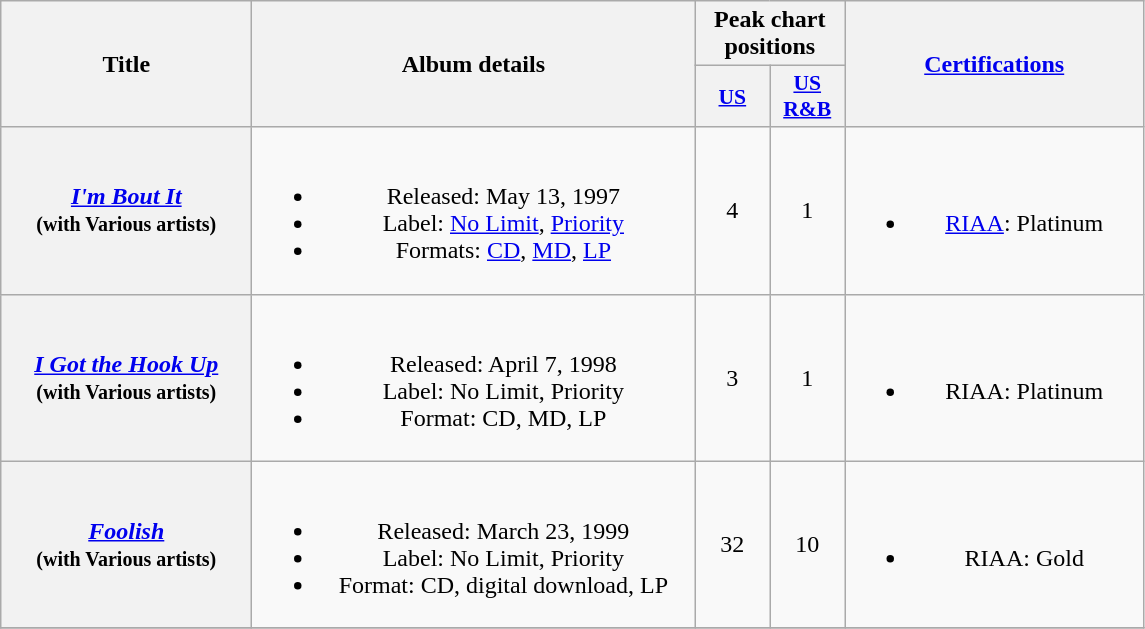<table class="wikitable plainrowheaders" style="text-align:center;">
<tr>
<th scope="col" rowspan="2" style="width:10em;">Title</th>
<th scope="col" rowspan="2" style="width:18em;">Album details</th>
<th scope="col" colspan="2">Peak chart positions</th>
<th scope="col" rowspan="2" style="width:12em;"><a href='#'>Certifications</a></th>
</tr>
<tr>
<th style="width:3em;font-size:90%;"><a href='#'>US</a><br></th>
<th style="width:3em;font-size:90%;"><a href='#'>US R&B</a><br></th>
</tr>
<tr>
<th scope="row"><em><a href='#'>I'm Bout It</a></em><br><small>(with Various artists)</small></th>
<td><br><ul><li>Released: May 13, 1997</li><li>Label: <a href='#'>No Limit</a>, <a href='#'>Priority</a></li><li>Formats: <a href='#'>CD</a>, <a href='#'>MD</a>, <a href='#'>LP</a></li></ul></td>
<td>4</td>
<td>1</td>
<td><br><ul><li><a href='#'>RIAA</a>: Platinum</li></ul></td>
</tr>
<tr>
<th scope="row"><em><a href='#'>I Got the Hook Up</a></em><br><small>(with Various artists)</small></th>
<td><br><ul><li>Released: April 7, 1998</li><li>Label: No Limit, Priority</li><li>Format: CD, MD, LP</li></ul></td>
<td>3</td>
<td>1</td>
<td><br><ul><li>RIAA: Platinum</li></ul></td>
</tr>
<tr>
<th scope="row"><em><a href='#'>Foolish</a></em><br><small>(with Various artists)</small></th>
<td><br><ul><li>Released: March 23, 1999</li><li>Label: No Limit, Priority</li><li>Format: CD, digital download, LP</li></ul></td>
<td>32</td>
<td>10</td>
<td><br><ul><li>RIAA: Gold</li></ul></td>
</tr>
<tr>
</tr>
</table>
